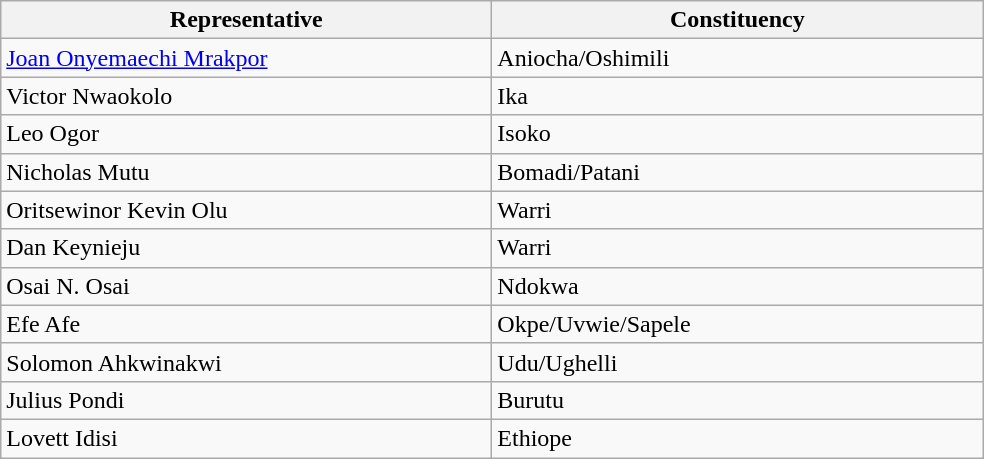<table class="wikitable">
<tr>
<th style="width:20em">Representative</th>
<th style="width:20em">Constituency</th>
</tr>
<tr>
<td><a href='#'>Joan Onyemaechi Mrakpor</a></td>
<td>Aniocha/Oshimili</td>
</tr>
<tr>
<td>Victor Nwaokolo</td>
<td>Ika</td>
</tr>
<tr>
<td>Leo Ogor</td>
<td>Isoko</td>
</tr>
<tr>
<td>Nicholas Mutu</td>
<td>Bomadi/Patani</td>
</tr>
<tr>
<td>Oritsewinor Kevin Olu</td>
<td>Warri</td>
</tr>
<tr>
<td>Dan Keynieju</td>
<td>Warri</td>
</tr>
<tr>
<td>Osai N. Osai</td>
<td>Ndokwa</td>
</tr>
<tr>
<td>Efe Afe</td>
<td>Okpe/Uvwie/Sapele</td>
</tr>
<tr>
<td>Solomon Ahkwinakwi</td>
<td>Udu/Ughelli</td>
</tr>
<tr>
<td>Julius Pondi</td>
<td>Burutu</td>
</tr>
<tr>
<td>Lovett Idisi</td>
<td>Ethiope</td>
</tr>
</table>
